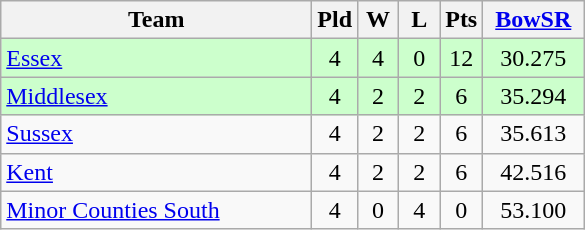<table class="wikitable" style="text-align: center;">
<tr>
<th width=200>Team</th>
<th width=20>Pld</th>
<th width=20>W</th>
<th width=20>L</th>
<th width=20>Pts</th>
<th width=60><a href='#'>BowSR</a></th>
</tr>
<tr bgcolor="#ccffcc">
<td align=left><a href='#'>Essex</a></td>
<td>4</td>
<td>4</td>
<td>0</td>
<td>12</td>
<td>30.275</td>
</tr>
<tr bgcolor="#ccffcc">
<td align=left><a href='#'>Middlesex</a></td>
<td>4</td>
<td>2</td>
<td>2</td>
<td>6</td>
<td>35.294</td>
</tr>
<tr>
<td align=left><a href='#'>Sussex</a></td>
<td>4</td>
<td>2</td>
<td>2</td>
<td>6</td>
<td>35.613</td>
</tr>
<tr>
<td align=left><a href='#'>Kent</a></td>
<td>4</td>
<td>2</td>
<td>2</td>
<td>6</td>
<td>42.516</td>
</tr>
<tr>
<td align=left><a href='#'>Minor Counties South</a></td>
<td>4</td>
<td>0</td>
<td>4</td>
<td>0</td>
<td>53.100</td>
</tr>
</table>
